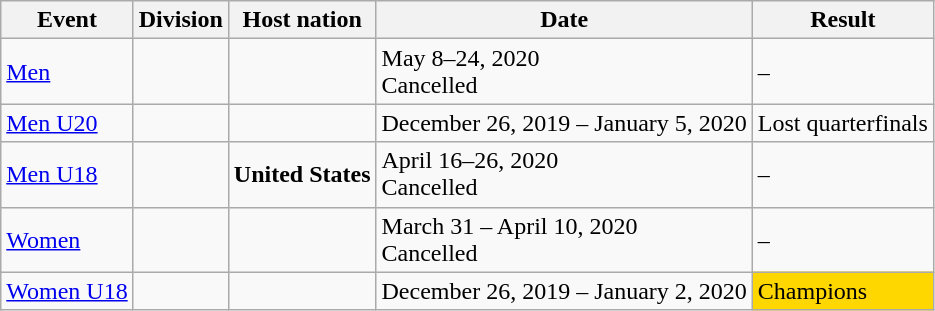<table class="wikitable">
<tr>
<th>Event</th>
<th>Division</th>
<th>Host nation</th>
<th>Date</th>
<th>Result</th>
</tr>
<tr>
<td><a href='#'>Men</a></td>
<td></td>
<td></td>
<td>May 8–24, 2020<br>Cancelled</td>
<td>–</td>
</tr>
<tr>
<td><a href='#'>Men U20</a></td>
<td></td>
<td></td>
<td>December 26, 2019 – January 5, 2020</td>
<td>Lost quarterfinals<br></td>
</tr>
<tr>
<td><a href='#'>Men U18</a></td>
<td></td>
<td> <strong>United States</strong></td>
<td>April 16–26, 2020<br>Cancelled</td>
<td>–</td>
</tr>
<tr>
<td><a href='#'>Women</a></td>
<td></td>
<td></td>
<td>March 31 – April 10, 2020<br>Cancelled</td>
<td>–</td>
</tr>
<tr>
<td><a href='#'>Women U18</a></td>
<td></td>
<td></td>
<td>December 26, 2019 – January 2, 2020</td>
<td style="background:#FFD700">Champions<br></td>
</tr>
</table>
